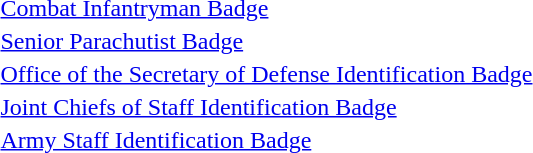<table>
<tr>
<td> <a href='#'>Combat Infantryman Badge</a></td>
</tr>
<tr>
<td> <a href='#'>Senior Parachutist Badge</a></td>
</tr>
<tr>
<td> <a href='#'>Office of the Secretary of Defense Identification Badge</a></td>
</tr>
<tr>
<td> <a href='#'>Joint Chiefs of Staff Identification Badge</a></td>
</tr>
<tr>
<td> <a href='#'>Army Staff Identification Badge</a></td>
</tr>
</table>
